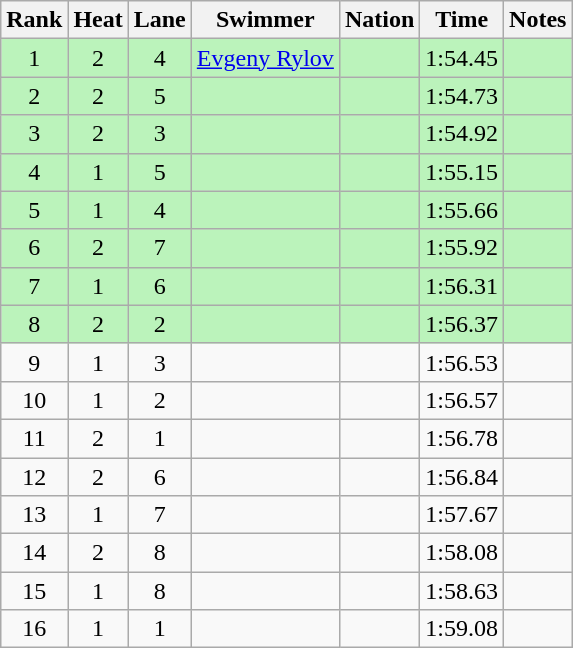<table class="wikitable sortable" style="text-align:center">
<tr>
<th>Rank</th>
<th>Heat</th>
<th>Lane</th>
<th>Swimmer</th>
<th>Nation</th>
<th>Time</th>
<th>Notes</th>
</tr>
<tr bgcolor=bbf3bb>
<td>1</td>
<td>2</td>
<td>4</td>
<td align=left><a href='#'>Evgeny Rylov</a></td>
<td align=left></td>
<td>1:54.45</td>
<td></td>
</tr>
<tr bgcolor=bbf3bb>
<td>2</td>
<td>2</td>
<td>5</td>
<td align=left></td>
<td align=left></td>
<td>1:54.73</td>
<td></td>
</tr>
<tr bgcolor=bbf3bb>
<td>3</td>
<td>2</td>
<td>3</td>
<td align=left></td>
<td align=left></td>
<td>1:54.92</td>
<td></td>
</tr>
<tr bgcolor=bbf3bb>
<td>4</td>
<td>1</td>
<td>5</td>
<td align=left></td>
<td align=left></td>
<td>1:55.15</td>
<td></td>
</tr>
<tr bgcolor=bbf3bb>
<td>5</td>
<td>1</td>
<td>4</td>
<td align=left></td>
<td align=left></td>
<td>1:55.66</td>
<td></td>
</tr>
<tr bgcolor=bbf3bb>
<td>6</td>
<td>2</td>
<td>7</td>
<td align=left></td>
<td align=left></td>
<td>1:55.92</td>
<td></td>
</tr>
<tr bgcolor=bbf3bb>
<td>7</td>
<td>1</td>
<td>6</td>
<td align=left></td>
<td align=left></td>
<td>1:56.31</td>
<td></td>
</tr>
<tr bgcolor=bbf3bb>
<td>8</td>
<td>2</td>
<td>2</td>
<td align=left></td>
<td align=left></td>
<td>1:56.37</td>
<td></td>
</tr>
<tr>
<td>9</td>
<td>1</td>
<td>3</td>
<td align=left></td>
<td align=left></td>
<td>1:56.53</td>
<td></td>
</tr>
<tr>
<td>10</td>
<td>1</td>
<td>2</td>
<td align=left></td>
<td align=left></td>
<td>1:56.57</td>
<td></td>
</tr>
<tr>
<td>11</td>
<td>2</td>
<td>1</td>
<td align=left></td>
<td align=left></td>
<td>1:56.78</td>
<td></td>
</tr>
<tr>
<td>12</td>
<td>2</td>
<td>6</td>
<td align=left></td>
<td align=left></td>
<td>1:56.84</td>
<td></td>
</tr>
<tr>
<td>13</td>
<td>1</td>
<td>7</td>
<td align=left></td>
<td align=left></td>
<td>1:57.67</td>
<td></td>
</tr>
<tr>
<td>14</td>
<td>2</td>
<td>8</td>
<td align=left></td>
<td align=left></td>
<td>1:58.08</td>
<td></td>
</tr>
<tr>
<td>15</td>
<td>1</td>
<td>8</td>
<td align=left></td>
<td align=left></td>
<td>1:58.63</td>
<td></td>
</tr>
<tr>
<td>16</td>
<td>1</td>
<td>1</td>
<td align=left></td>
<td align=left></td>
<td>1:59.08</td>
<td></td>
</tr>
</table>
